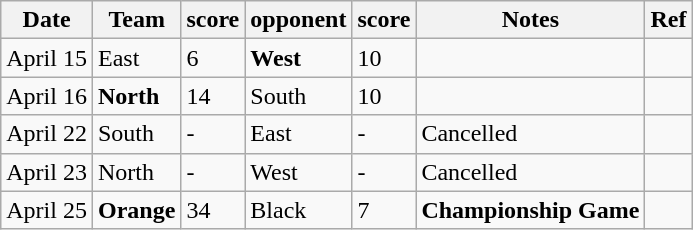<table class="wikitable sortable">
<tr>
<th>Date</th>
<th>Team</th>
<th>score</th>
<th>opponent</th>
<th>score</th>
<th>Notes</th>
<th>Ref</th>
</tr>
<tr>
<td>April 15</td>
<td>East</td>
<td>6</td>
<td><strong>West</strong></td>
<td>10</td>
<td></td>
<td></td>
</tr>
<tr>
<td>April 16</td>
<td><strong>North</strong></td>
<td>14</td>
<td>South</td>
<td>10</td>
<td></td>
<td></td>
</tr>
<tr>
<td>April 22</td>
<td>South</td>
<td>-</td>
<td>East</td>
<td>-</td>
<td>Cancelled</td>
<td></td>
</tr>
<tr>
<td>April 23</td>
<td>North</td>
<td>-</td>
<td>West</td>
<td>-</td>
<td>Cancelled</td>
<td></td>
</tr>
<tr>
<td>April 25</td>
<td><strong>Orange</strong></td>
<td>34</td>
<td>Black</td>
<td>7</td>
<td><strong>Championship Game</strong></td>
<td></td>
</tr>
</table>
